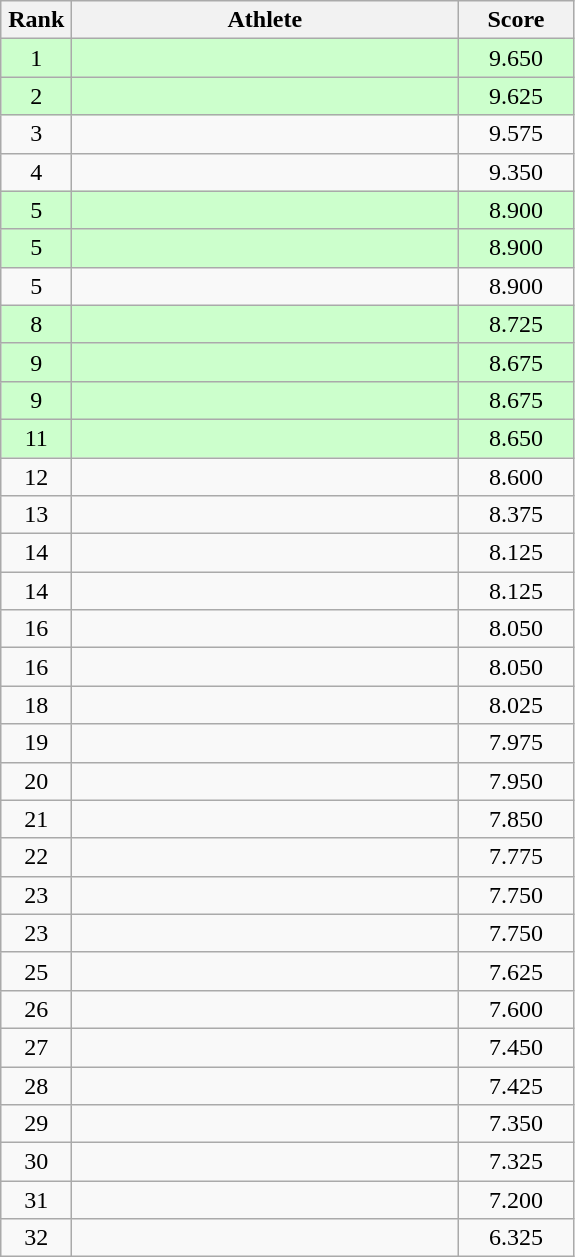<table class=wikitable style="text-align:center">
<tr>
<th width=40>Rank</th>
<th width=250>Athlete</th>
<th width=70>Score</th>
</tr>
<tr bgcolor="ccffcc">
<td>1</td>
<td align=left></td>
<td>9.650</td>
</tr>
<tr bgcolor="ccffcc">
<td>2</td>
<td align=left></td>
<td>9.625</td>
</tr>
<tr>
<td>3</td>
<td align=left></td>
<td>9.575</td>
</tr>
<tr>
<td>4</td>
<td align=left></td>
<td>9.350</td>
</tr>
<tr bgcolor="ccffcc">
<td>5</td>
<td align=left></td>
<td>8.900</td>
</tr>
<tr bgcolor="ccffcc">
<td>5</td>
<td align=left></td>
<td>8.900</td>
</tr>
<tr>
<td>5</td>
<td align=left></td>
<td>8.900</td>
</tr>
<tr bgcolor="ccffcc">
<td>8</td>
<td align=left></td>
<td>8.725</td>
</tr>
<tr bgcolor="ccffcc">
<td>9</td>
<td align=left></td>
<td>8.675</td>
</tr>
<tr bgcolor="ccffcc">
<td>9</td>
<td align=left></td>
<td>8.675</td>
</tr>
<tr bgcolor="ccffcc">
<td>11</td>
<td align=left></td>
<td>8.650</td>
</tr>
<tr>
<td>12</td>
<td align=left></td>
<td>8.600</td>
</tr>
<tr>
<td>13</td>
<td align=left></td>
<td>8.375</td>
</tr>
<tr>
<td>14</td>
<td align=left></td>
<td>8.125</td>
</tr>
<tr>
<td>14</td>
<td align=left></td>
<td>8.125</td>
</tr>
<tr>
<td>16</td>
<td align=left></td>
<td>8.050</td>
</tr>
<tr>
<td>16</td>
<td align=left></td>
<td>8.050</td>
</tr>
<tr>
<td>18</td>
<td align=left></td>
<td>8.025</td>
</tr>
<tr>
<td>19</td>
<td align=left></td>
<td>7.975</td>
</tr>
<tr>
<td>20</td>
<td align=left></td>
<td>7.950</td>
</tr>
<tr>
<td>21</td>
<td align=left></td>
<td>7.850</td>
</tr>
<tr>
<td>22</td>
<td align=left></td>
<td>7.775</td>
</tr>
<tr>
<td>23</td>
<td align=left></td>
<td>7.750</td>
</tr>
<tr>
<td>23</td>
<td align=left></td>
<td>7.750</td>
</tr>
<tr>
<td>25</td>
<td align=left></td>
<td>7.625</td>
</tr>
<tr>
<td>26</td>
<td align=left></td>
<td>7.600</td>
</tr>
<tr>
<td>27</td>
<td align=left></td>
<td>7.450</td>
</tr>
<tr>
<td>28</td>
<td align=left></td>
<td>7.425</td>
</tr>
<tr>
<td>29</td>
<td align=left></td>
<td>7.350</td>
</tr>
<tr>
<td>30</td>
<td align=left></td>
<td>7.325</td>
</tr>
<tr>
<td>31</td>
<td align=left></td>
<td>7.200</td>
</tr>
<tr>
<td>32</td>
<td align=left></td>
<td>6.325</td>
</tr>
</table>
